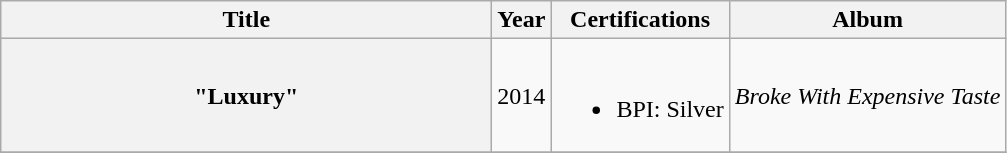<table class="wikitable plainrowheaders" style="text-align:center;">
<tr>
<th scope="col" style="width:20em;">Title</th>
<th scope="col">Year</th>
<th scope="col">Certifications</th>
<th scope="col">Album</th>
</tr>
<tr>
<th scope="row">"Luxury"</th>
<td>2014</td>
<td><br><ul><li>BPI: Silver</li></ul></td>
<td><em>Broke With Expensive Taste</em></td>
</tr>
<tr>
</tr>
</table>
